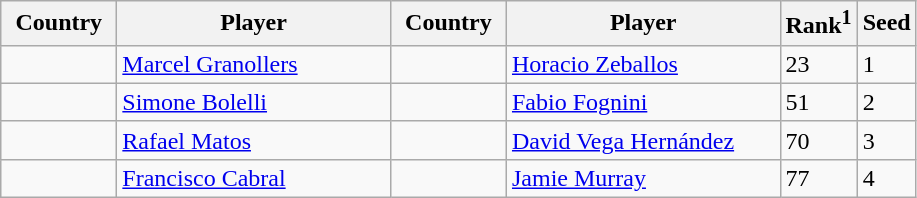<table class="sortable wikitable">
<tr>
<th width="70">Country</th>
<th width="175">Player</th>
<th width="70">Country</th>
<th width="175">Player</th>
<th>Rank<sup>1</sup></th>
<th>Seed</th>
</tr>
<tr>
<td></td>
<td><a href='#'>Marcel Granollers</a></td>
<td></td>
<td><a href='#'>Horacio Zeballos</a></td>
<td>23</td>
<td>1</td>
</tr>
<tr>
<td></td>
<td><a href='#'>Simone Bolelli</a></td>
<td></td>
<td><a href='#'>Fabio Fognini</a></td>
<td>51</td>
<td>2</td>
</tr>
<tr>
<td></td>
<td><a href='#'>Rafael Matos</a></td>
<td></td>
<td><a href='#'>David Vega Hernández</a></td>
<td>70</td>
<td>3</td>
</tr>
<tr>
<td></td>
<td><a href='#'>Francisco Cabral</a></td>
<td></td>
<td><a href='#'>Jamie Murray</a></td>
<td>77</td>
<td>4</td>
</tr>
</table>
